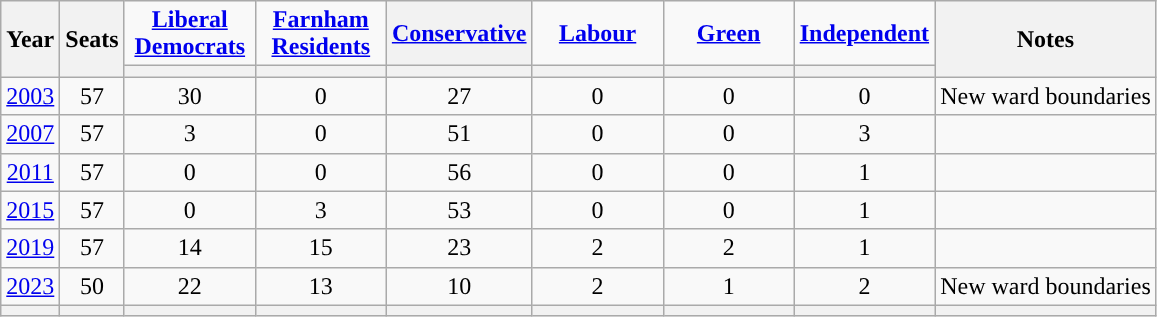<table class=wikitable style=text-align:center>
<tr>
<th rowspan=2><strong>Year</strong></th>
<th rowspan=2><strong>Seats</strong></th>
<td width="80"><a href='#'><strong>Liberal Democrats</strong></a></td>
<td width="80"><strong><a href='#'>Farnham Residents</a></strong></td>
<th width="80"><a href='#'><strong>Conservative</strong></a></th>
<td width="80"><a href='#'><strong>Labour</strong></a></td>
<td width="80"><a href='#'><strong>Green</strong></a></td>
<td width="80"><a href='#'><strong>Independent</strong></a></td>
<th rowspan=2><strong>Notes</strong></th>
</tr>
<tr>
<th style="background-color: "></th>
<th style="background-color: "></th>
<th style="background-color: "></th>
<th style="background-color: "></th>
<th style="background-color: "></th>
<th style="background-color: "></th>
</tr>
<tr>
<td><a href='#'>2003</a></td>
<td>57</td>
<td>30</td>
<td>0</td>
<td>27</td>
<td>0</td>
<td>0</td>
<td>0</td>
<td align=left>New ward boundaries</td>
</tr>
<tr>
<td><a href='#'>2007</a></td>
<td>57</td>
<td>3</td>
<td>0</td>
<td>51</td>
<td>0</td>
<td>0</td>
<td>3</td>
<td></td>
</tr>
<tr>
<td><a href='#'>2011</a></td>
<td>57</td>
<td>0</td>
<td>0</td>
<td>56</td>
<td>0</td>
<td>0</td>
<td>1</td>
<td></td>
</tr>
<tr>
<td><a href='#'>2015</a></td>
<td>57</td>
<td>0</td>
<td>3</td>
<td>53</td>
<td>0</td>
<td>0</td>
<td>1</td>
<td></td>
</tr>
<tr>
<td><a href='#'>2019</a></td>
<td>57</td>
<td>14</td>
<td>15</td>
<td>23</td>
<td>2</td>
<td>2</td>
<td>1</td>
<td></td>
</tr>
<tr>
<td><a href='#'>2023</a></td>
<td>50</td>
<td>22</td>
<td>13</td>
<td>10</td>
<td>2</td>
<td>1</td>
<td>2</td>
<td align=left>New ward boundaries</td>
</tr>
<tr>
<th></th>
<th></th>
<th style="background-color: "></th>
<th style="background-color: "></th>
<th style="background-color: "></th>
<th style="background-color: "></th>
<th style="background-color: "></th>
<th style="background-color: "></th>
<th></th>
</tr>
</table>
